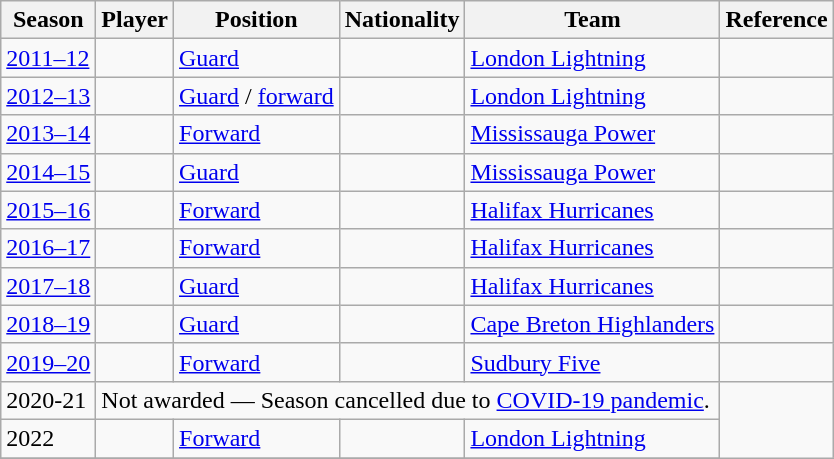<table class="wikitable plainrowheaders sortable" summary="Season (sortable), Player (sortable), Position (sortable), Nationality (sortable) and Team (sortable)">
<tr>
<th scope="col">Season</th>
<th scope="col">Player</th>
<th scope="col">Position</th>
<th scope="col">Nationality</th>
<th scope="col">Team</th>
<th scope="col">Reference</th>
</tr>
<tr>
<td><a href='#'>2011–12</a></td>
<td></td>
<td><a href='#'>Guard</a></td>
<td></td>
<td><a href='#'>London Lightning</a></td>
<td></td>
</tr>
<tr>
<td><a href='#'>2012–13</a></td>
<td></td>
<td><a href='#'>Guard</a> / <a href='#'>forward</a></td>
<td></td>
<td><a href='#'>London Lightning</a></td>
<td></td>
</tr>
<tr>
<td><a href='#'>2013–14</a></td>
<td></td>
<td><a href='#'>Forward</a></td>
<td></td>
<td><a href='#'>Mississauga Power</a></td>
<td></td>
</tr>
<tr>
<td><a href='#'>2014–15</a></td>
<td></td>
<td><a href='#'>Guard</a></td>
<td></td>
<td><a href='#'>Mississauga Power</a></td>
<td></td>
</tr>
<tr>
<td><a href='#'>2015–16</a></td>
<td></td>
<td><a href='#'>Forward</a></td>
<td></td>
<td><a href='#'>Halifax Hurricanes</a></td>
<td></td>
</tr>
<tr>
<td><a href='#'>2016–17</a></td>
<td></td>
<td><a href='#'>Forward</a></td>
<td></td>
<td><a href='#'>Halifax Hurricanes</a></td>
<td></td>
</tr>
<tr>
<td><a href='#'>2017–18</a></td>
<td></td>
<td><a href='#'>Guard</a></td>
<td></td>
<td><a href='#'>Halifax Hurricanes</a></td>
<td></td>
</tr>
<tr>
<td><a href='#'>2018–19</a></td>
<td></td>
<td><a href='#'>Guard</a></td>
<td></td>
<td><a href='#'>Cape Breton Highlanders</a></td>
<td></td>
</tr>
<tr>
<td><a href='#'>2019–20</a></td>
<td></td>
<td><a href='#'>Forward</a></td>
<td></td>
<td><a href='#'>Sudbury Five</a></td>
<td></td>
</tr>
<tr>
<td>2020-21</td>
<td colspan="4">Not awarded — Season cancelled due to <a href='#'>COVID-19 pandemic</a>.</td>
</tr>
<tr>
<td>2022</td>
<td></td>
<td><a href='#'>Forward</a></td>
<td></td>
<td><a href='#'>London Lightning</a></td>
</tr>
<tr>
</tr>
</table>
